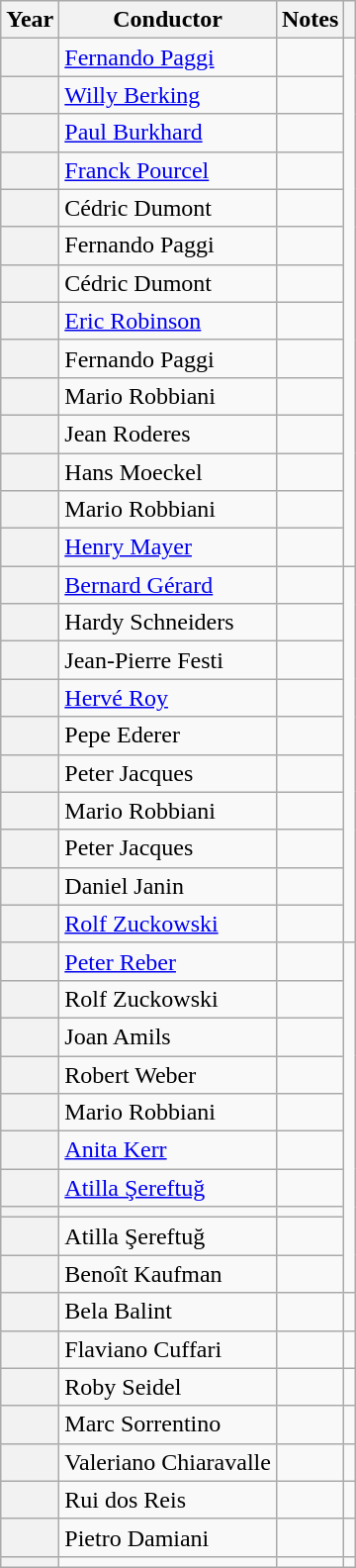<table class="wikitable plainrowheaders">
<tr>
<th>Year</th>
<th>Conductor</th>
<th>Notes</th>
<th></th>
</tr>
<tr>
<th scope="row"></th>
<td><a href='#'>Fernando Paggi</a></td>
<td></td>
<td rowspan="14"></td>
</tr>
<tr>
<th scope="row"></th>
<td> <a href='#'>Willy Berking</a></td>
<td></td>
</tr>
<tr>
<th scope="row"></th>
<td><a href='#'>Paul Burkhard</a></td>
<td></td>
</tr>
<tr>
<th scope="row"></th>
<td> <a href='#'>Franck Pourcel</a></td>
<td></td>
</tr>
<tr>
<th scope="row"></th>
<td>Cédric Dumont</td>
<td></td>
</tr>
<tr>
<th scope="row"></th>
<td>Fernando Paggi</td>
<td></td>
</tr>
<tr>
<th scope="row"></th>
<td>Cédric Dumont</td>
<td></td>
</tr>
<tr>
<th scope="row"></th>
<td> <a href='#'>Eric Robinson</a></td>
<td></td>
</tr>
<tr>
<th scope="row"></th>
<td>Fernando Paggi</td>
<td></td>
</tr>
<tr>
<th scope="row"></th>
<td>Mario Robbiani</td>
<td></td>
</tr>
<tr>
<th scope="row"></th>
<td> Jean Roderes</td>
<td></td>
</tr>
<tr>
<th scope="row"></th>
<td>Hans Moeckel</td>
<td></td>
</tr>
<tr>
<th scope="row"></th>
<td>Mario Robbiani</td>
<td></td>
</tr>
<tr>
<th scope="row"></th>
<td> <a href='#'>Henry Mayer</a></td>
<td></td>
</tr>
<tr>
<th scope="row"></th>
<td> <a href='#'>Bernard Gérard</a></td>
<td></td>
<td rowspan="10"></td>
</tr>
<tr>
<th scope="row"></th>
<td>Hardy Schneiders</td>
<td></td>
</tr>
<tr>
<th scope="row"></th>
<td> Jean-Pierre Festi</td>
<td></td>
</tr>
<tr>
<th scope="row"></th>
<td> <a href='#'>Hervé Roy</a></td>
<td></td>
</tr>
<tr>
<th scope="row"></th>
<td> Pepe Ederer</td>
<td></td>
</tr>
<tr>
<th scope="row"></th>
<td>Peter Jacques</td>
<td></td>
</tr>
<tr>
<th scope="row"></th>
<td>Mario Robbiani</td>
<td></td>
</tr>
<tr>
<th scope="row"></th>
<td>Peter Jacques</td>
<td></td>
</tr>
<tr>
<th scope="row"></th>
<td> Daniel Janin</td>
<td></td>
</tr>
<tr>
<th scope="row"></th>
<td> <a href='#'>Rolf Zuckowski</a></td>
<td></td>
</tr>
<tr>
<th scope="row"></th>
<td><a href='#'>Peter Reber</a></td>
<td></td>
<td rowspan="10"></td>
</tr>
<tr>
<th scope="row"></th>
<td> Rolf Zuckowski</td>
<td></td>
</tr>
<tr>
<th scope="row"></th>
<td> Joan Amils</td>
<td></td>
</tr>
<tr>
<th scope="row"></th>
<td>Robert Weber</td>
<td></td>
</tr>
<tr>
<th scope="row"></th>
<td>Mario Robbiani</td>
<td></td>
</tr>
<tr>
<th scope="row"></th>
<td><a href='#'>Anita Kerr</a></td>
<td></td>
</tr>
<tr>
<th scope="row"></th>
<td>  <a href='#'>Atilla Şereftuğ</a></td>
<td></td>
</tr>
<tr>
<th scope="row"></th>
<td></td>
<td></td>
</tr>
<tr>
<th scope="row"></th>
<td>  Atilla Şereftuğ</td>
<td></td>
</tr>
<tr>
<th scope="row"></th>
<td> Benoît Kaufman</td>
<td></td>
</tr>
<tr>
<th scope="row"></th>
<td>Bela Balint</td>
<td></td>
<td></td>
</tr>
<tr>
<th scope="row"></th>
<td> Flaviano Cuffari</td>
<td></td>
<td></td>
</tr>
<tr>
<th scope="row"></th>
<td>Roby Seidel</td>
<td></td>
<td></td>
</tr>
<tr>
<th scope="row"></th>
<td>Marc Sorrentino</td>
<td></td>
<td></td>
</tr>
<tr>
<th scope="row"></th>
<td> Valeriano Chiaravalle</td>
<td></td>
<td></td>
</tr>
<tr>
<th scope="row"></th>
<td>  Rui dos Reis</td>
<td></td>
<td></td>
</tr>
<tr>
<th scope="row"></th>
<td> Pietro Damiani</td>
<td></td>
<td></td>
</tr>
<tr>
<th scope="row"></th>
<td></td>
<td></td>
<td></td>
</tr>
</table>
